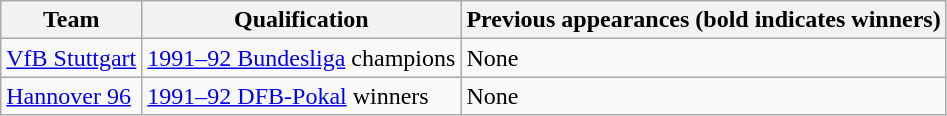<table class="wikitable">
<tr>
<th>Team</th>
<th>Qualification</th>
<th>Previous appearances (bold indicates winners)</th>
</tr>
<tr>
<td><a href='#'>VfB Stuttgart</a></td>
<td><a href='#'>1991–92 Bundesliga</a> champions</td>
<td>None</td>
</tr>
<tr>
<td><a href='#'>Hannover 96</a></td>
<td><a href='#'>1991–92 DFB-Pokal</a> winners</td>
<td>None</td>
</tr>
</table>
